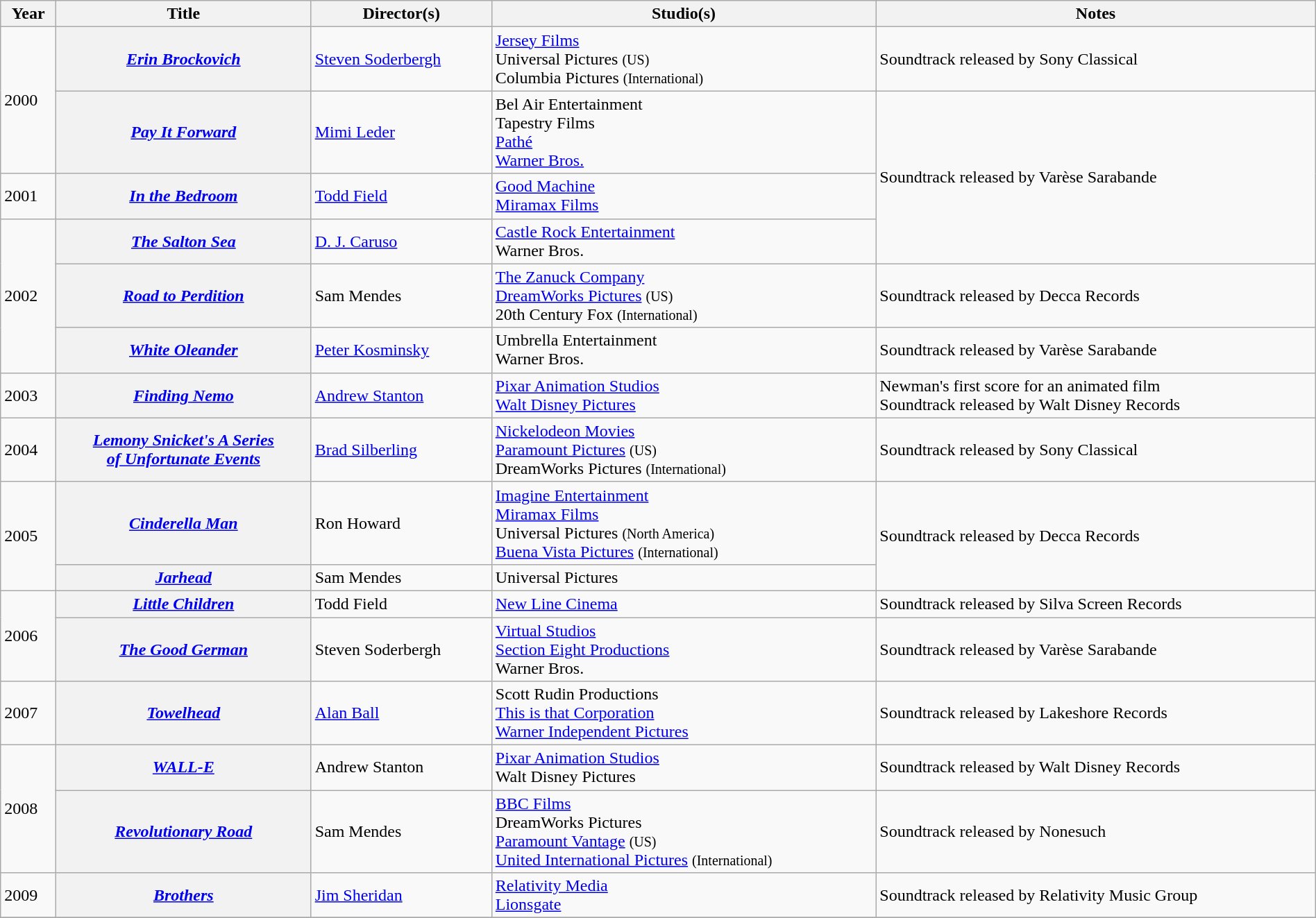<table class="wikitable sortable" style="width:100%;">
<tr>
<th>Year</th>
<th>Title</th>
<th>Director(s)</th>
<th>Studio(s)</th>
<th>Notes</th>
</tr>
<tr>
<td rowspan="2">2000</td>
<th><em><a href='#'>Erin Brockovich</a></em></th>
<td nowrap><a href='#'>Steven Soderbergh</a></td>
<td><a href='#'>Jersey Films</a><br>Universal Pictures <small>(US)</small><br>Columbia Pictures <small>(International)</small></td>
<td>Soundtrack released by Sony Classical</td>
</tr>
<tr>
<th><em><a href='#'>Pay It Forward</a></em></th>
<td><a href='#'>Mimi Leder</a></td>
<td>Bel Air Entertainment<br>Tapestry Films<br><a href='#'>Pathé</a><br><a href='#'>Warner Bros.</a></td>
<td rowspan=3>Soundtrack released by Varèse Sarabande</td>
</tr>
<tr>
<td>2001</td>
<th><em><a href='#'>In the Bedroom</a></em></th>
<td><a href='#'>Todd Field</a></td>
<td><a href='#'>Good Machine</a><br><a href='#'>Miramax Films</a></td>
</tr>
<tr>
<td rowspan="3">2002</td>
<th><em><a href='#'>The Salton Sea</a></em></th>
<td><a href='#'>D. J. Caruso</a></td>
<td><a href='#'>Castle Rock Entertainment</a><br>Warner Bros.</td>
</tr>
<tr>
<th><em><a href='#'>Road to Perdition</a></em></th>
<td>Sam Mendes</td>
<td><a href='#'>The Zanuck Company</a><br><a href='#'>DreamWorks Pictures</a> <small>(US)</small><br>20th Century Fox <small>(International)</small></td>
<td>Soundtrack released by Decca Records</td>
</tr>
<tr>
<th><em><a href='#'>White Oleander</a></em></th>
<td><a href='#'>Peter Kosminsky</a></td>
<td>Umbrella Entertainment<br>Warner Bros.</td>
<td>Soundtrack released by Varèse Sarabande</td>
</tr>
<tr>
<td>2003</td>
<th><em><a href='#'>Finding Nemo</a></em></th>
<td><a href='#'>Andrew Stanton</a></td>
<td><a href='#'>Pixar Animation Studios</a><br><a href='#'>Walt Disney Pictures</a></td>
<td>Newman's first score for an animated film<br>Soundtrack released by Walt Disney Records</td>
</tr>
<tr>
<td>2004</td>
<th><em><a href='#'>Lemony Snicket's A Series<br>of Unfortunate Events</a></em></th>
<td><a href='#'>Brad Silberling</a></td>
<td><a href='#'>Nickelodeon Movies</a><br><a href='#'>Paramount Pictures</a> <small>(US)</small><br>DreamWorks Pictures <small>(International)</small></td>
<td>Soundtrack released by Sony Classical</td>
</tr>
<tr>
<td rowspan="2">2005</td>
<th><em><a href='#'>Cinderella Man</a></em></th>
<td>Ron Howard</td>
<td><a href='#'>Imagine Entertainment</a><br><a href='#'>Miramax Films</a><br>Universal Pictures <small>(North America)</small><br><a href='#'>Buena Vista Pictures</a> <small>(International)</small></td>
<td rowspan=2>Soundtrack released by Decca Records</td>
</tr>
<tr>
<th><em><a href='#'>Jarhead</a></em></th>
<td>Sam Mendes</td>
<td>Universal Pictures</td>
</tr>
<tr>
<td rowspan="2">2006</td>
<th><em><a href='#'>Little Children</a></em></th>
<td>Todd Field</td>
<td><a href='#'>New Line Cinema</a></td>
<td>Soundtrack released by Silva Screen Records</td>
</tr>
<tr>
<th><em><a href='#'>The Good German</a></em></th>
<td>Steven Soderbergh</td>
<td><a href='#'>Virtual Studios</a><br><a href='#'>Section Eight Productions</a><br>Warner Bros.</td>
<td>Soundtrack released by Varèse Sarabande</td>
</tr>
<tr>
<td>2007</td>
<th><em><a href='#'>Towelhead</a></em></th>
<td><a href='#'>Alan Ball</a></td>
<td>Scott Rudin Productions<br><a href='#'>This is that Corporation</a><br><a href='#'>Warner Independent Pictures</a></td>
<td>Soundtrack released by Lakeshore Records</td>
</tr>
<tr>
<td rowspan="2">2008</td>
<th><em><a href='#'>WALL-E</a></em></th>
<td>Andrew Stanton</td>
<td><a href='#'>Pixar Animation Studios</a><br>Walt Disney Pictures</td>
<td>Soundtrack released by Walt Disney Records</td>
</tr>
<tr>
<th><em><a href='#'>Revolutionary Road</a></em></th>
<td>Sam Mendes</td>
<td><a href='#'>BBC Films</a><br>DreamWorks Pictures<br><a href='#'>Paramount Vantage</a> <small>(US)</small><br><a href='#'>United International Pictures</a> <small>(International)</small></td>
<td>Soundtrack released by Nonesuch</td>
</tr>
<tr>
<td>2009</td>
<th><em><a href='#'>Brothers</a></em></th>
<td><a href='#'>Jim Sheridan</a></td>
<td><a href='#'>Relativity Media</a><br><a href='#'>Lionsgate</a></td>
<td>Soundtrack released by Relativity Music Group</td>
</tr>
<tr>
</tr>
</table>
